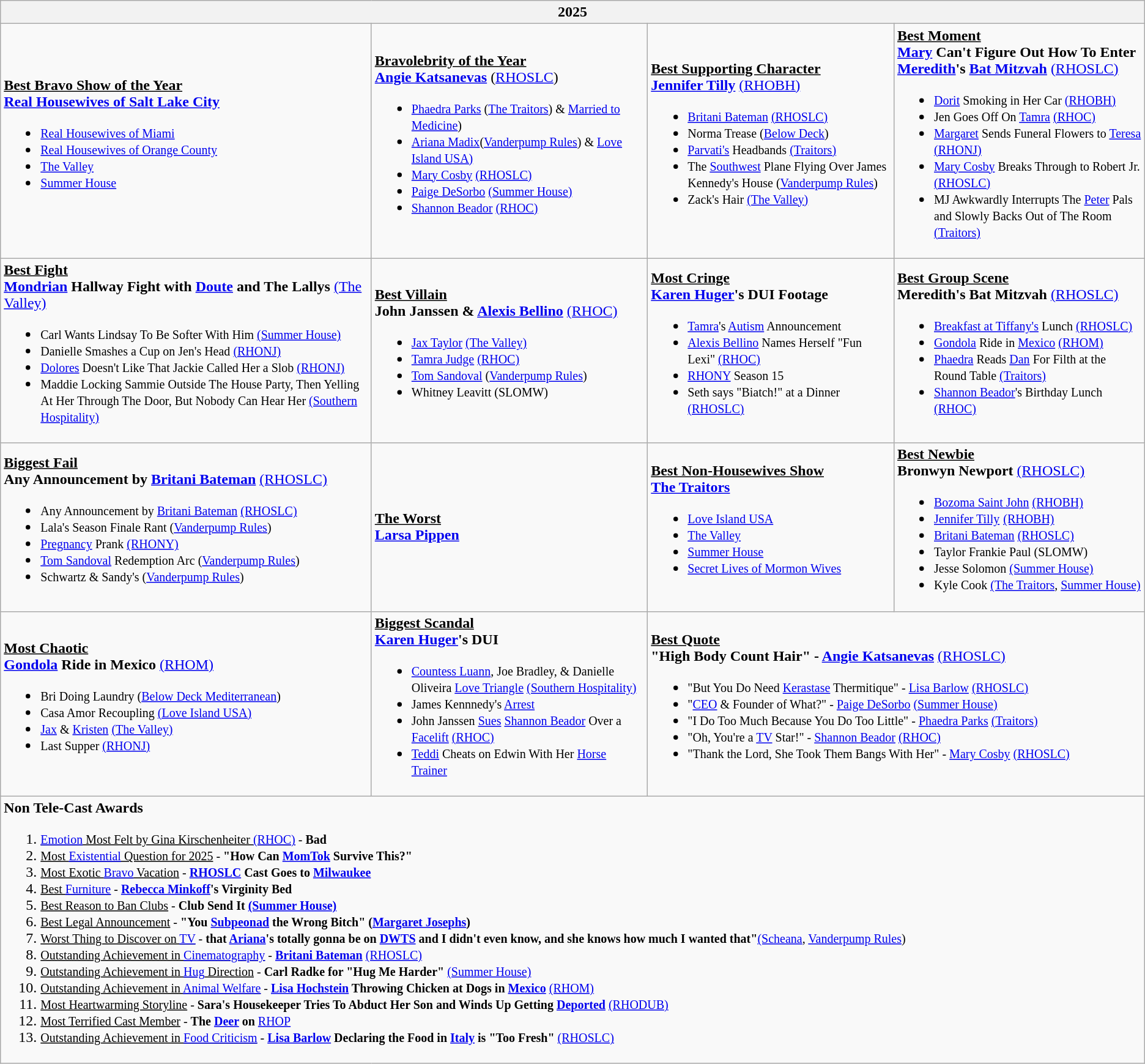<table class="wikitable sortable mw-collapsible">
<tr>
<th colspan="4">2025</th>
</tr>
<tr>
<td><strong><u>Best Bravo Show of the Year</u></strong><br><strong><a href='#'>Real Housewives of Salt Lake City</a></strong><ul><li><small><a href='#'>Real Housewives of Miami</a></small></li><li><a href='#'><small>Real Housewives of Orange County</small></a></li><li><a href='#'><small>The Valley</small></a></li><li><a href='#'><small>Summer House</small></a></li></ul></td>
<td><strong><u>Bravolebrity of the Year</u></strong><br><strong><a href='#'>Angie Katsanevas</a></strong> (<a href='#'>RHOSLC</a>)<ul><li><small><a href='#'>Phaedra Parks</a> (<a href='#'>The Traitors</a>) & <a href='#'>Married to Medicine</a>)</small></li><li><small><a href='#'>Ariana Madix</a>(<a href='#'>Vanderpump Rules</a>) & <a href='#'>Love Island USA)</a></small></li><li><small><a href='#'>Mary Cosby</a> <a href='#'>(RHOSLC)</a></small></li><li><small><a href='#'>Paige DeSorbo</a> <a href='#'>(Summer House)</a></small></li><li><small><a href='#'>Shannon Beador</a> <a href='#'>(RHOC)</a></small></li></ul></td>
<td><strong><u>Best Supporting Character</u></strong><br><strong><a href='#'>Jennifer Tilly</a></strong> <a href='#'>(RHOBH)</a><ul><li><small><a href='#'>Britani Bateman</a> <a href='#'>(RHOSLC)</a></small></li><li><small>Norma Trease (<a href='#'>Below Deck</a>)</small></li><li><small><a href='#'>Parvati's</a> Headbands <a href='#'>(Traitors)</a></small></li><li><small>The <a href='#'>Southwest</a> Plane Flying Over James Kennedy's House (<a href='#'>Vanderpump Rules</a>)</small></li><li><small>Zack's Hair <a href='#'>(The Valley)</a></small></li></ul></td>
<td><strong><u>Best Moment</u></strong><br><strong><a href='#'>Mary</a> Can't Figure Out How To Enter <a href='#'>Meredith</a>'s <a href='#'>Bat Mitzvah</a></strong> <a href='#'>(RHOSLC)</a><ul><li><small><a href='#'>Dorit</a> Smoking in Her Car <a href='#'>(RHOBH)</a></small></li><li><small>Jen Goes Off On <a href='#'>Tamra</a> <a href='#'>(RHOC)</a></small></li><li><small><a href='#'>Margaret</a> Sends Funeral Flowers to <a href='#'>Teresa</a> <a href='#'>(RHONJ)</a></small></li><li><small><a href='#'>Mary Cosby</a> Breaks Through to Robert Jr. <a href='#'>(RHOSLC)</a></small></li><li><small>MJ Awkwardly Interrupts The <a href='#'>Peter</a> Pals and Slowly Backs Out of The Room <a href='#'>(Traitors)</a></small></li></ul></td>
</tr>
<tr>
<td><strong><u>Best Fight</u></strong><br><strong><a href='#'>Mondrian</a> Hallway Fight with <a href='#'>Doute</a> and The Lallys</strong> <a href='#'>(The Valley)</a><ul><li><small>Carl Wants Lindsay To Be Softer With Him <a href='#'>(Summer House)</a></small></li><li><small>Danielle Smashes a Cup on Jen's Head <a href='#'>(RHONJ)</a></small></li><li><small><a href='#'>Dolores</a> Doesn't Like That Jackie Called Her a Slob <a href='#'>(RHONJ)</a></small></li><li><small>Maddie Locking Sammie Outside The House Party, Then Yelling At Her Through The Door, But Nobody Can Hear Her <a href='#'>(Southern Hospitality)</a></small></li></ul></td>
<td><strong><u>Best Villain</u></strong><br><strong>John Janssen & <a href='#'>Alexis Bellino</a></strong> <a href='#'>(RHOC)</a><ul><li><small><a href='#'>Jax Taylor</a> <a href='#'>(The Valley)</a></small></li><li><small><a href='#'>Tamra Judge</a> <a href='#'>(RHOC)</a></small></li><li><small><a href='#'>Tom Sandoval</a> (<a href='#'>Vanderpump Rules</a>)</small></li><li><small>Whitney Leavitt (SLOMW)</small></li></ul></td>
<td><strong><u>Most Cringe</u></strong><br><strong><a href='#'>Karen Huger</a>'s DUI Footage</strong><ul><li><small><a href='#'>Tamra</a>'s <a href='#'>Autism</a> Announcement</small></li><li><small><a href='#'>Alexis Bellino</a> Names Herself "Fun Lexi" <a href='#'>(RHOC)</a></small></li><li><small><a href='#'>RHONY</a> Season 15</small></li><li><small>Seth says "Biatch!" at a Dinner <a href='#'>(RHOSLC)</a></small></li></ul></td>
<td><strong><u>Best Group Scene</u></strong><br><strong>Meredith's Bat Mitzvah</strong> <a href='#'>(RHOSLC)</a><ul><li><small><a href='#'>Breakfast at Tiffany's</a> Lunch <a href='#'>(RHOSLC)</a></small></li><li><small><a href='#'>Gondola</a> Ride in <a href='#'>Mexico</a> <a href='#'>(RHOM)</a></small></li><li><small><a href='#'>Phaedra</a> Reads <a href='#'>Dan</a> For Filth at the Round Table <a href='#'>(Traitors)</a></small></li><li><small><a href='#'>Shannon Beador</a>'s Birthday Lunch <a href='#'>(RHOC)</a></small></li></ul></td>
</tr>
<tr>
<td><strong><u>Biggest Fail</u></strong><br><strong>Any Announcement by <a href='#'>Britani Bateman</a></strong> <a href='#'>(RHOSLC)</a><ul><li><small>Any Announcement by <a href='#'>Britani Bateman</a> <a href='#'>(RHOSLC)</a></small></li><li><small>Lala's Season Finale Rant (<a href='#'>Vanderpump Rules</a>)</small></li><li><small><a href='#'>Pregnancy</a> Prank <a href='#'>(RHONY)</a></small></li><li><small><a href='#'>Tom Sandoval</a> Redemption Arc (<a href='#'>Vanderpump Rules</a>)</small></li><li><small>Schwartz & Sandy's (<a href='#'>Vanderpump Rules</a>)</small></li></ul></td>
<td><strong><u>The Worst</u></strong><br><strong><a href='#'>Larsa Pippen</a></strong></td>
<td><strong><u>Best Non-Housewives Show</u></strong><br><strong><a href='#'>The Traitors</a></strong><ul><li><small><a href='#'>Love Island USA</a></small></li><li><small><a href='#'>The Valley</a></small></li><li><a href='#'><small>Summer House</small></a></li><li><a href='#'><small>Secret Lives of Mormon Wives</small></a></li></ul></td>
<td><strong><u>Best Newbie</u></strong><br><strong>Bronwyn Newport</strong> <a href='#'>(RHOSLC)</a><ul><li><small><a href='#'>Bozoma Saint John</a> <a href='#'>(RHOBH)</a></small></li><li><a href='#'><small>Jennifer Tilly</small></a> <a href='#'><small>(RHOBH)</small></a></li><li><small><a href='#'>Britani Bateman</a> <a href='#'>(RHOSLC)</a></small></li><li><small>Taylor Frankie Paul (SLOMW)</small></li><li><small>Jesse Solomon <a href='#'>(Summer House)</a></small></li><li><small>Kyle Cook <a href='#'>(The Traitors</a>, <a href='#'>Summer House)</a></small></li></ul></td>
</tr>
<tr>
<td><strong><u>Most Chaotic</u></strong><br><strong><a href='#'>Gondola</a> Ride in Mexico</strong> <a href='#'>(RHOM)</a><ul><li><small>Bri Doing Laundry (<a href='#'>Below Deck Mediterranean</a>)</small></li><li><small>Casa Amor Recoupling <a href='#'>(Love Island USA)</a></small></li><li><small><a href='#'>Jax</a> & <a href='#'>Kristen</a> <a href='#'>(The Valley)</a></small></li><li><small> Last Supper <a href='#'>(RHONJ)</a></small></li></ul></td>
<td><strong><u>Biggest Scandal</u></strong><br><strong><a href='#'>Karen Huger</a>'s DUI</strong><ul><li><small><a href='#'>Countess Luann</a>, Joe Bradley, & Danielle Oliveira <a href='#'>Love Triangle</a> <a href='#'>(Southern Hospitality)</a></small></li><li><small>James Kennnedy's <a href='#'>Arrest</a></small></li><li><small>John Janssen <a href='#'>Sues</a> <a href='#'>Shannon Beador</a> Over a <a href='#'>Facelift</a> <a href='#'>(RHOC)</a></small></li><li><small><a href='#'>Teddi</a> Cheats on Edwin With Her <a href='#'>Horse Trainer</a></small></li></ul></td>
<td colspan="2"><strong><u>Best Quote</u></strong><br><strong>"High Body Count Hair" - <a href='#'>Angie Katsanevas</a></strong> <a href='#'>(RHOSLC)</a><ul><li><small>"But You Do Need <a href='#'>Kerastase</a> Thermitique" - <a href='#'>Lisa Barlow</a> <a href='#'>(RHOSLC)</a></small></li><li><small>"<a href='#'>CEO</a> & Founder of What?" - <a href='#'>Paige DeSorbo</a> <a href='#'>(Summer House)</a></small></li><li><small>"I Do Too Much Because You Do Too Little" - <a href='#'>Phaedra Parks</a> <a href='#'>(Traitors)</a></small></li><li><small>"Oh, You're a <a href='#'>TV</a> Star!" - <a href='#'>Shannon Beador</a> <a href='#'>(RHOC)</a></small></li><li><small>"Thank the Lord, She Took Them Bangs With Her" - <a href='#'>Mary Cosby</a> <a href='#'>(RHOSLC)</a></small></li></ul></td>
</tr>
<tr>
<td colspan="4"><strong>Non Tele-Cast Awards</strong><br><ol><li><small><u><a href='#'>Emotion</a> Most Felt by Gina Kirschenheiter <a href='#'>(RHOC)</a></u> - <strong>Bad</strong></small></li><li><small><u>Most <a href='#'>Existential</a> Question for 2025</u> - <strong>"How Can <a href='#'>MomTok</a> Survive This?"</strong></small></li><li><small><u>Most Exotic <a href='#'>Bravo</a> Vacation</u> - <strong><a href='#'>RHOSLC</a> Cast Goes to <a href='#'>Milwaukee</a></strong></small></li><li><small><u>Best <a href='#'>Furniture</a></u> - <strong><a href='#'>Rebecca Minkoff</a>'s Virginity Bed</strong></small></li><li><small><u>Best Reason to Ban Clubs</u> - <strong>Club Send It <a href='#'>(Summer House)</a></strong></small></li><li><small><u>Best Legal Announcement</u> - <strong>"You <a href='#'>Subpeonad</a> the Wrong Bitch" (<a href='#'>Margaret Josephs</a>)</strong></small></li><li><small><u>Worst Thing to Discover on <a href='#'>TV</a></u> - <strong>that <a href='#'>Ariana</a>'s totally gonna be on <a href='#'>DWTS</a> and I didn't even know, and she knows how much I wanted that"</strong><a href='#'>(Scheana</a>, <a href='#'>Vanderpump Rules</a>)</small></li><li><small><u>Outstanding Achievement in <a href='#'>Cinematography</a></u> - <strong><a href='#'>Britani Bateman</a></strong> <a href='#'>(RHOSLC)</a></small></li><li><small><u>Outstanding Achievement in <a href='#'>Hug</a> Direction</u> - <strong>Carl Radke for "Hug Me Harder"</strong> <a href='#'>(Summer House)</a></small></li><li><small><u>Outstanding Achievement in <a href='#'>Animal Welfare</a></u> - <strong><a href='#'>Lisa Hochstein</a> Throwing Chicken at Dogs in <a href='#'>Mexico</a></strong> <a href='#'>(RHOM)</a></small></li><li><small><u>Most Heartwarming Storyline</u> - <strong>Sara's Housekeeper Tries To Abduct Her Son and Winds Up Getting <a href='#'>Deported</a></strong> <a href='#'>(RHODUB)</a></small></li><li><small><u>Most Terrified Cast Member</u> - <strong>The <a href='#'>Deer</a> on</strong> <a href='#'>RHOP</a></small></li><li><small><u>Outstanding Achievement in <a href='#'>Food Criticism</a></u> - <strong><a href='#'>Lisa Barlow</a> Declaring the Food in <a href='#'>Italy</a> is "Too Fresh"</strong> <a href='#'>(RHOSLC)</a></small></li></ol></td>
</tr>
</table>
